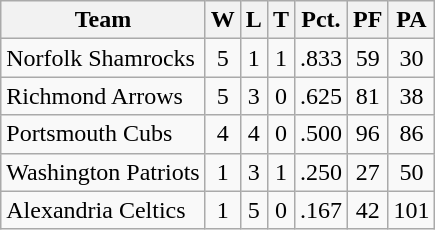<table class="wikitable">
<tr>
<th>Team</th>
<th>W</th>
<th>L</th>
<th>T</th>
<th>Pct.</th>
<th>PF</th>
<th>PA</th>
</tr>
<tr align="center">
<td align="left">Norfolk Shamrocks</td>
<td>5</td>
<td>1</td>
<td>1</td>
<td>.833</td>
<td>59</td>
<td>30</td>
</tr>
<tr align="center">
<td align="left">Richmond Arrows</td>
<td>5</td>
<td>3</td>
<td>0</td>
<td>.625</td>
<td>81</td>
<td>38</td>
</tr>
<tr align="center">
<td align="left">Portsmouth Cubs</td>
<td>4</td>
<td>4</td>
<td>0</td>
<td>.500</td>
<td>96</td>
<td>86</td>
</tr>
<tr align="center">
<td align="left">Washington Patriots</td>
<td>1</td>
<td>3</td>
<td>1</td>
<td>.250</td>
<td>27</td>
<td>50</td>
</tr>
<tr align="center">
<td align="left">Alexandria Celtics</td>
<td>1</td>
<td>5</td>
<td>0</td>
<td>.167</td>
<td>42</td>
<td>101</td>
</tr>
</table>
